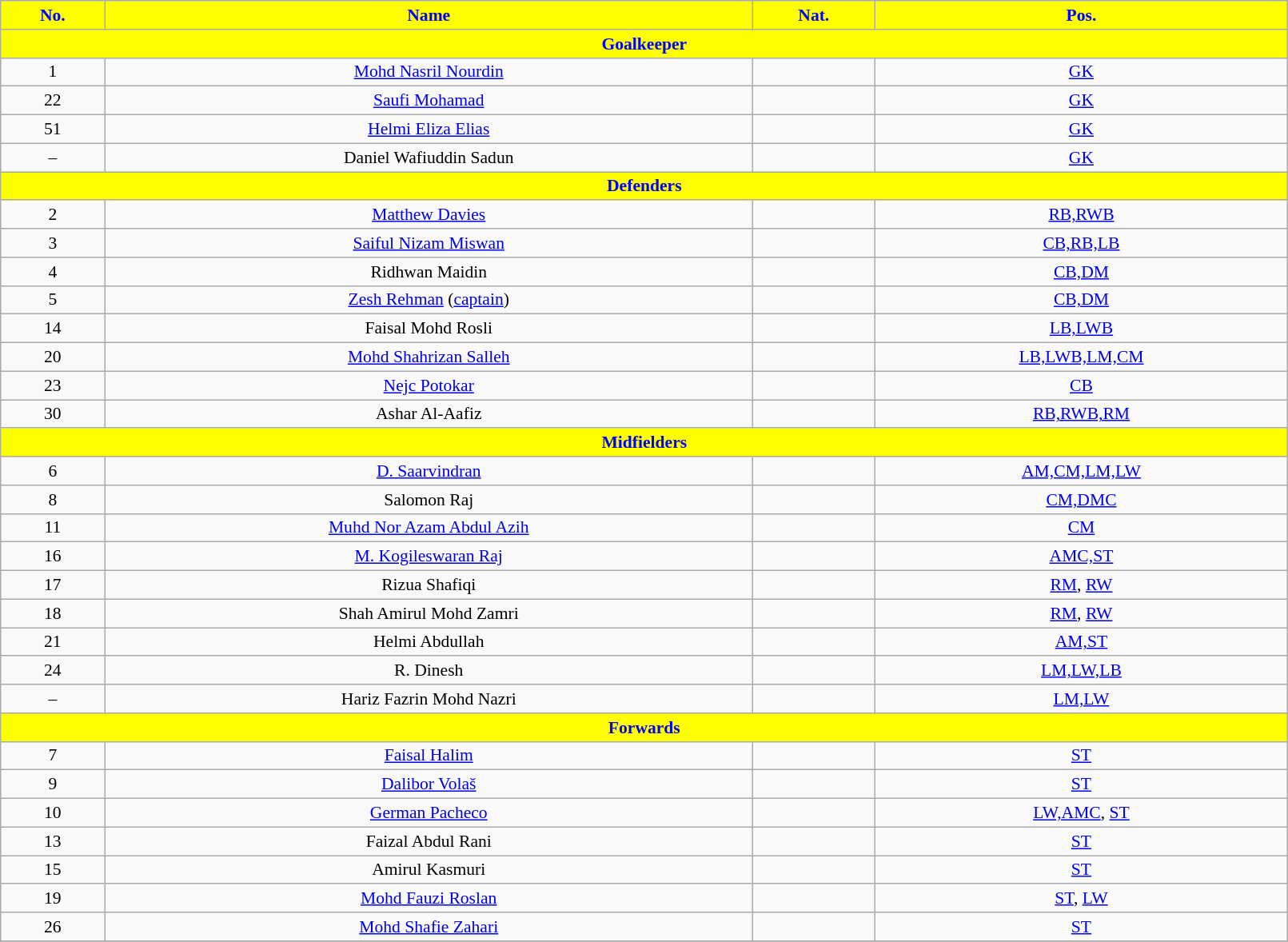<table class="wikitable sortable"  style="text-align:center; font-size:90%; width:85%;">
<tr>
<th style="background:yellow; color:Blue; text-align:center;">No.</th>
<th style="background:yellow; color:Blue; text-align:center;">Name</th>
<th style="background:yellow; color:Blue; text-align:center;">Nat.</th>
<th style="background:yellow; color:Blue; text-align:center;">Pos.</th>
</tr>
<tr>
<th colspan="11"  style="background:yellow; color:blue; text-align:center;">Goalkeeper</th>
</tr>
<tr>
<td>1</td>
<td><a href='#'>Mohd Nasril Nourdin</a></td>
<td></td>
<td><a href='#'>GK</a></td>
</tr>
<tr>
<td>22</td>
<td><a href='#'>Saufi Mohamad</a></td>
<td></td>
<td><a href='#'>GK</a></td>
</tr>
<tr>
<td>51</td>
<td><a href='#'>Helmi Eliza Elias</a></td>
<td></td>
<td><a href='#'>GK</a></td>
</tr>
<tr>
<td>–</td>
<td>Daniel Wafiuddin Sadun</td>
<td></td>
<td><a href='#'>GK</a></td>
</tr>
<tr>
<th colspan="11"  style="background:yellow; color:blue; text-align:center;">Defenders</th>
</tr>
<tr>
<td>2</td>
<td><a href='#'>Matthew Davies</a></td>
<td></td>
<td><a href='#'>RB,RWB</a></td>
</tr>
<tr>
<td>3</td>
<td><a href='#'>Saiful Nizam Miswan</a></td>
<td></td>
<td><a href='#'>CB,RB,LB</a></td>
</tr>
<tr>
<td>4</td>
<td>Ridhwan Maidin</td>
<td></td>
<td><a href='#'>CB,DM</a></td>
</tr>
<tr>
<td>5</td>
<td><a href='#'>Zesh Rehman</a> (<a href='#'>captain</a>)</td>
<td></td>
<td><a href='#'>CB,DM</a></td>
</tr>
<tr>
<td>14</td>
<td>Faisal Mohd Rosli</td>
<td></td>
<td><a href='#'>LB,LWB</a></td>
</tr>
<tr>
<td>20</td>
<td><a href='#'>Mohd Shahrizan Salleh</a></td>
<td></td>
<td><a href='#'>LB,LWB,LM,CM</a></td>
</tr>
<tr>
<td>23</td>
<td><a href='#'>Nejc Potokar</a></td>
<td></td>
<td><a href='#'>CB</a></td>
</tr>
<tr>
<td>30</td>
<td>Ashar Al-Aafiz</td>
<td></td>
<td><a href='#'>RB,RWB,RM</a></td>
</tr>
<tr>
<th colspan="11"  style="background:yellow; color:blue; text-align:center;">Midfielders</th>
</tr>
<tr>
<td>6</td>
<td><a href='#'>D. Saarvindran</a></td>
<td></td>
<td><a href='#'>AM,CM,LM,LW</a></td>
</tr>
<tr>
<td>8</td>
<td>Salomon Raj</td>
<td></td>
<td><a href='#'>CM,DMC</a></td>
</tr>
<tr>
<td>11</td>
<td><a href='#'>Muhd Nor Azam Abdul Azih</a></td>
<td></td>
<td><a href='#'>CM</a></td>
</tr>
<tr>
<td>16</td>
<td><a href='#'>M. Kogileswaran Raj</a></td>
<td></td>
<td><a href='#'>AMC,ST</a></td>
</tr>
<tr>
<td>17</td>
<td>Rizua Shafiqi</td>
<td></td>
<td><a href='#'>RM</a>, <a href='#'>RW</a></td>
</tr>
<tr>
<td>18</td>
<td>Shah Amirul Mohd Zamri</td>
<td></td>
<td><a href='#'>RM</a>, <a href='#'>RW</a></td>
</tr>
<tr>
<td>21</td>
<td>Helmi Abdullah</td>
<td></td>
<td><a href='#'>AM,ST</a></td>
</tr>
<tr>
<td>24</td>
<td>R. Dinesh</td>
<td></td>
<td><a href='#'>LM,LW,LB</a></td>
</tr>
<tr>
<td>–</td>
<td>Hariz Fazrin Mohd Nazri</td>
<td></td>
<td><a href='#'>LM,LW</a></td>
</tr>
<tr>
<th colspan="11"  style="background:yellow; color:blue; text-align:center;">Forwards</th>
</tr>
<tr>
<td>7</td>
<td><a href='#'>Faisal Halim</a></td>
<td></td>
<td><a href='#'>ST</a></td>
</tr>
<tr>
<td>9</td>
<td><a href='#'>Dalibor Volaš</a></td>
<td></td>
<td><a href='#'>ST</a></td>
</tr>
<tr>
<td>10</td>
<td><a href='#'>German Pacheco</a></td>
<td></td>
<td><a href='#'>LW,AMC</a>, <a href='#'>ST</a></td>
</tr>
<tr>
<td>13</td>
<td>Faizal Abdul Rani</td>
<td></td>
<td><a href='#'>ST</a></td>
</tr>
<tr>
<td>15</td>
<td>Amirul Kasmuri</td>
<td></td>
<td><a href='#'>ST</a></td>
</tr>
<tr>
<td>19</td>
<td><a href='#'>Mohd Fauzi Roslan</a></td>
<td></td>
<td><a href='#'>ST</a>, <a href='#'>LW</a></td>
</tr>
<tr>
<td>26</td>
<td><a href='#'>Mohd Shafie Zahari</a></td>
<td></td>
<td><a href='#'>ST</a></td>
</tr>
<tr>
</tr>
</table>
